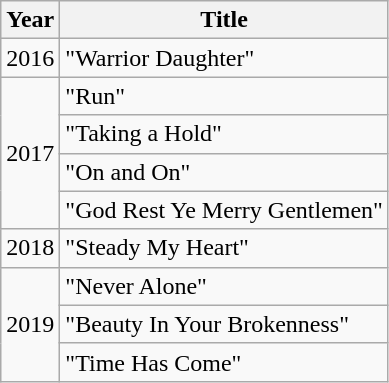<table class="wikitable">
<tr>
<th>Year</th>
<th>Title</th>
</tr>
<tr>
<td>2016</td>
<td>"Warrior Daughter"</td>
</tr>
<tr>
<td rowspan="4">2017</td>
<td>"Run"</td>
</tr>
<tr>
<td>"Taking a Hold"</td>
</tr>
<tr>
<td>"On and On"</td>
</tr>
<tr>
<td>"God Rest Ye Merry Gentlemen"</td>
</tr>
<tr>
<td>2018</td>
<td>"Steady My Heart"</td>
</tr>
<tr>
<td rowspan="3">2019</td>
<td>"Never Alone"</td>
</tr>
<tr>
<td>"Beauty In Your Brokenness"</td>
</tr>
<tr>
<td>"Time Has Come"</td>
</tr>
</table>
